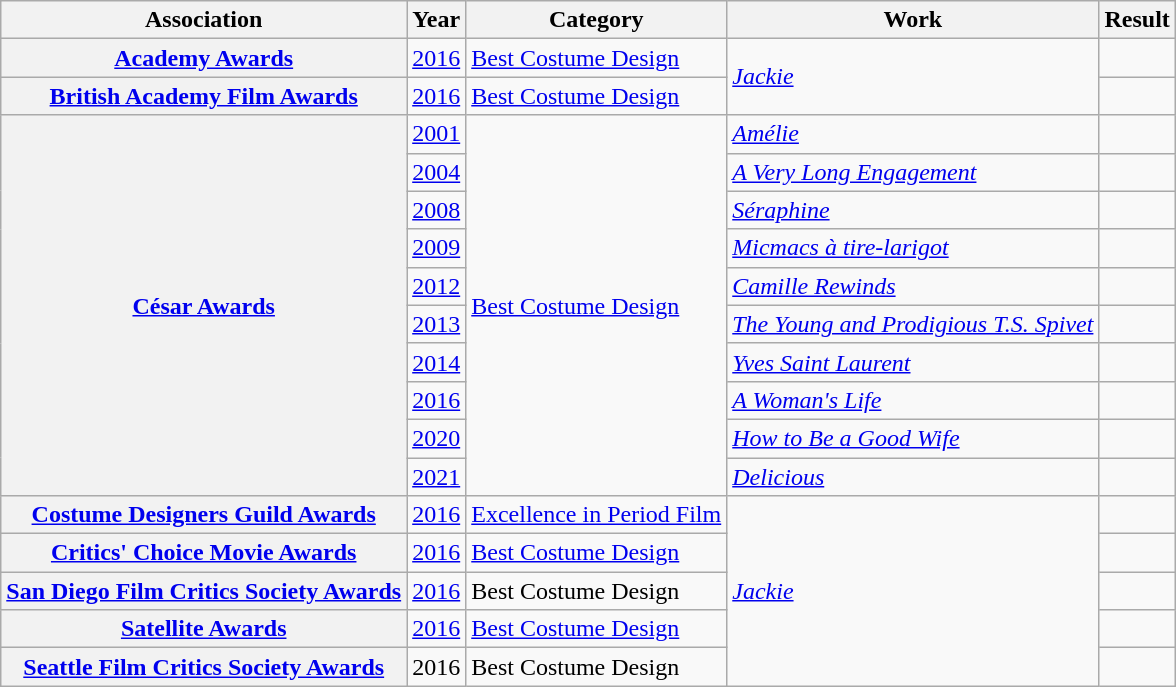<table class="wikitable sortable">
<tr>
<th>Association</th>
<th>Year</th>
<th>Category</th>
<th>Work</th>
<th>Result</th>
</tr>
<tr>
<th scope="row" style="text-align:center;"><a href='#'>Academy Awards</a></th>
<td style="text-align:center;"><a href='#'>2016</a></td>
<td><a href='#'>Best Costume Design</a></td>
<td rowspan="2"><em><a href='#'>Jackie</a></em></td>
<td></td>
</tr>
<tr>
<th scope="row" style="text-align:center;"><a href='#'>British Academy Film Awards</a></th>
<td style="text-align:center;"><a href='#'>2016</a></td>
<td><a href='#'>Best Costume Design</a></td>
<td></td>
</tr>
<tr>
<th rowspan="10" scope="row" style="text-align:center;"><a href='#'>César Awards</a></th>
<td style="text-align:center;"><a href='#'>2001</a></td>
<td rowspan="10"><a href='#'>Best Costume Design</a></td>
<td><em><a href='#'>Amélie</a></em></td>
<td></td>
</tr>
<tr>
<td style="text-align:center;"><a href='#'>2004</a></td>
<td><em><a href='#'>A Very Long Engagement</a></em></td>
<td></td>
</tr>
<tr>
<td style="text-align:center;"><a href='#'>2008</a></td>
<td><em><a href='#'>Séraphine</a></em></td>
<td></td>
</tr>
<tr>
<td style="text-align:center;"><a href='#'>2009</a></td>
<td><em><a href='#'>Micmacs à tire-larigot</a></em></td>
<td></td>
</tr>
<tr>
<td style="text-align:center;"><a href='#'>2012</a></td>
<td><em><a href='#'>Camille Rewinds</a></em></td>
<td></td>
</tr>
<tr>
<td style="text-align:center;"><a href='#'>2013</a></td>
<td><em><a href='#'>The Young and Prodigious T.S. Spivet</a></em></td>
<td></td>
</tr>
<tr>
<td style="text-align:center;"><a href='#'>2014</a></td>
<td><em><a href='#'>Yves Saint Laurent</a></em></td>
<td></td>
</tr>
<tr>
<td style="text-align:center;"><a href='#'>2016</a></td>
<td><em><a href='#'>A Woman's Life</a></em></td>
<td></td>
</tr>
<tr>
<td style="text-align:center;"><a href='#'>2020</a></td>
<td><em><a href='#'>How to Be a Good Wife</a></em></td>
<td></td>
</tr>
<tr>
<td style="text-align:center;"><a href='#'>2021</a></td>
<td><em><a href='#'>Delicious</a></em></td>
<td></td>
</tr>
<tr>
<th scope="row" style="text-align:center;"><a href='#'>Costume Designers Guild Awards</a></th>
<td style="text-align:center;"><a href='#'>2016</a></td>
<td><a href='#'>Excellence in Period Film</a></td>
<td rowspan="5"><em><a href='#'>Jackie</a></em></td>
<td></td>
</tr>
<tr>
<th scope="row" style="text-align:center;"><a href='#'>Critics' Choice Movie Awards</a></th>
<td style="text-align:center;"><a href='#'>2016</a></td>
<td><a href='#'>Best Costume Design</a></td>
<td></td>
</tr>
<tr>
<th scope="row" style="text-align:center;"><a href='#'>San Diego Film Critics Society Awards</a></th>
<td style="text-align:center;"><a href='#'>2016</a></td>
<td>Best Costume Design</td>
<td></td>
</tr>
<tr>
<th scope="row" style="text-align:center;"><a href='#'>Satellite Awards</a></th>
<td style="text-align:center;"><a href='#'>2016</a></td>
<td><a href='#'>Best Costume Design</a></td>
<td></td>
</tr>
<tr>
<th scope="row" style="text-align:center;"><a href='#'>Seattle Film Critics Society Awards</a></th>
<td style="text-align:center;">2016</td>
<td>Best Costume Design</td>
<td></td>
</tr>
</table>
